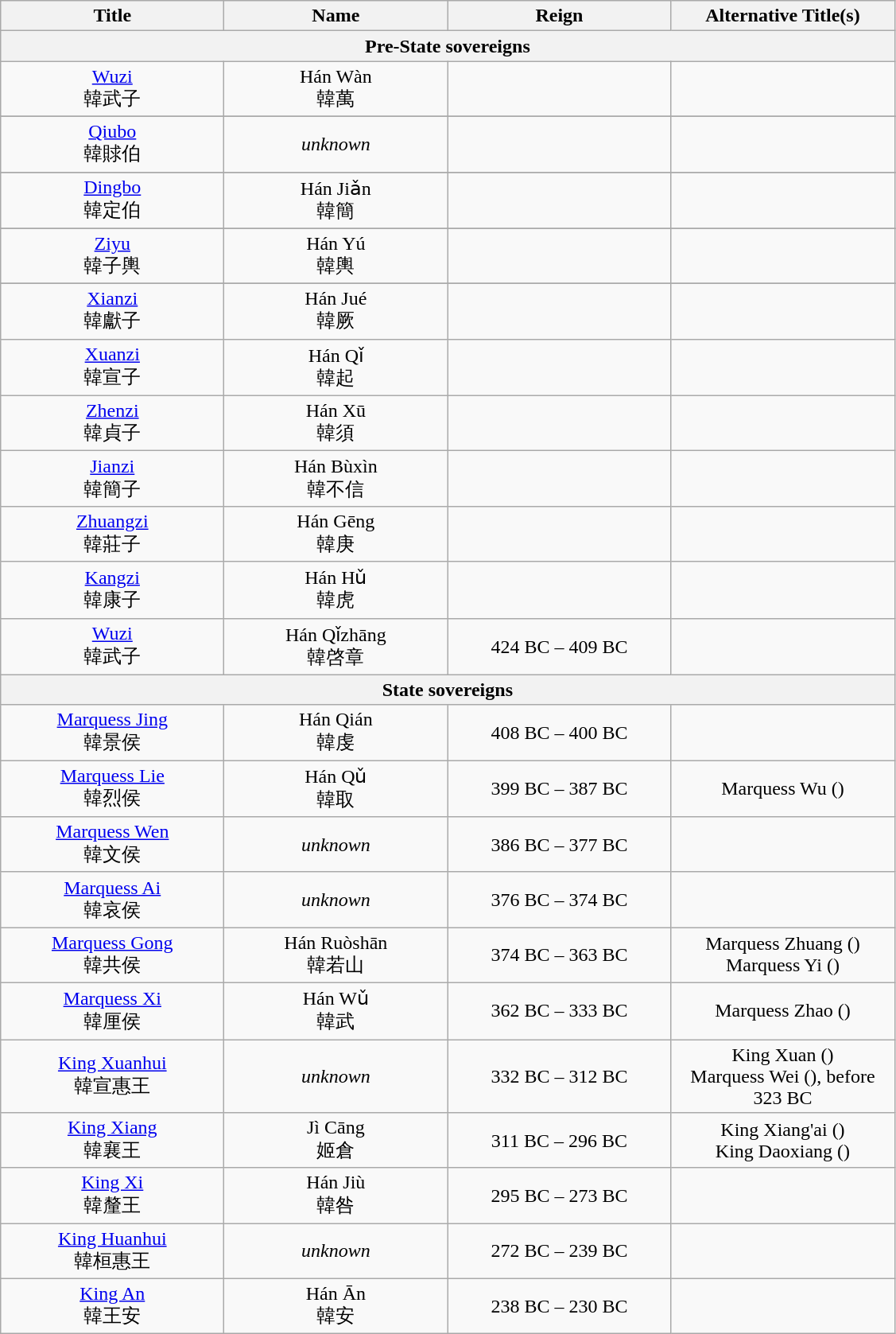<table class="wikitable">
<tr>
<th width=180>Title</th>
<th width=180>Name</th>
<th width=180>Reign</th>
<th width=180>Alternative Title(s)</th>
</tr>
<tr align="center">
<th colspan="4">Pre-State sovereigns</th>
</tr>
<tr align="center">
<td><a href='#'>Wuzi</a><br>韓武子</td>
<td>Hán Wàn<br>韓萬</td>
<td></td>
<td></td>
</tr>
<tr align="center">
</tr>
<tr align="center">
<td><a href='#'>Qiubo</a><br>韓賕伯</td>
<td><em>unknown</em></td>
<td></td>
<td></td>
</tr>
<tr align="center">
</tr>
<tr align="center">
<td><a href='#'>Dingbo</a><br>韓定伯</td>
<td>Hán Jiǎn<br>韓簡</td>
<td></td>
<td></td>
</tr>
<tr align="center">
</tr>
<tr align="center">
<td><a href='#'>Ziyu</a><br>韓子輿</td>
<td>Hán Yú<br>韓輿</td>
<td></td>
<td></td>
</tr>
<tr align="center">
</tr>
<tr align="center">
<td><a href='#'>Xianzi</a><br>韓獻子</td>
<td>Hán Jué<br>韓厥</td>
<td></td>
<td></td>
</tr>
<tr align="center">
<td><a href='#'>Xuanzi</a><br>韓宣子</td>
<td>Hán Qǐ<br>韓起</td>
<td></td>
<td></td>
</tr>
<tr align="center">
<td><a href='#'>Zhenzi</a><br>韓貞子</td>
<td>Hán Xū<br>韓須</td>
<td></td>
<td></td>
</tr>
<tr align="center">
<td><a href='#'>Jianzi</a><br>韓簡子</td>
<td>Hán Bùxìn<br>韓不信</td>
<td></td>
<td></td>
</tr>
<tr align="center">
<td><a href='#'>Zhuangzi</a><br>韓莊子</td>
<td>Hán Gēng<br>韓庚</td>
<td></td>
<td></td>
</tr>
<tr align="center">
<td><a href='#'>Kangzi</a><br>韓康子</td>
<td>Hán Hǔ<br>韓虎</td>
<td></td>
<td></td>
</tr>
<tr align="center">
<td><a href='#'>Wuzi</a><br>韓武子</td>
<td>Hán Qǐzhāng<br>韓啓章</td>
<td>424 BC – 409 BC</td>
<td></td>
</tr>
<tr align="center">
<th colspan="4">State sovereigns</th>
</tr>
<tr align="center">
<td><a href='#'>Marquess Jing</a><br>韓景侯</td>
<td>Hán Qián<br>韓虔</td>
<td>408 BC – 400 BC</td>
<td></td>
</tr>
<tr align="center">
<td><a href='#'>Marquess Lie</a><br>韓烈侯</td>
<td>Hán Qǔ<br>韓取</td>
<td>399 BC – 387 BC</td>
<td>Marquess Wu ()</td>
</tr>
<tr align="center">
<td><a href='#'>Marquess Wen</a><br>韓文侯</td>
<td><em>unknown</em></td>
<td>386 BC – 377 BC</td>
<td></td>
</tr>
<tr align="center">
<td><a href='#'>Marquess Ai</a><br>韓哀侯</td>
<td><em>unknown</em></td>
<td>376 BC – 374 BC</td>
<td></td>
</tr>
<tr align="center">
<td><a href='#'>Marquess Gong</a><br>韓共侯</td>
<td>Hán Ruòshān<br>韓若山</td>
<td>374 BC – 363 BC</td>
<td>Marquess Zhuang ()<br>Marquess Yi ()</td>
</tr>
<tr align="center">
<td><a href='#'>Marquess Xi</a><br>韓厘侯</td>
<td>Hán Wǔ<br>韓武</td>
<td>362 BC – 333 BC</td>
<td>Marquess Zhao ()</td>
</tr>
<tr align="center">
<td><a href='#'>King Xuanhui</a><br>韓宣惠王</td>
<td><em>unknown</em></td>
<td>332 BC – 312 BC</td>
<td>King Xuan ()<br>Marquess Wei (), before 323 BC</td>
</tr>
<tr align="center">
<td><a href='#'>King Xiang</a><br>韓襄王</td>
<td>Jì Cāng<br>姬倉</td>
<td>311 BC – 296 BC</td>
<td>King Xiang'ai ()<br>King Daoxiang ()</td>
</tr>
<tr align="center">
<td><a href='#'>King Xi</a><br>韓釐王</td>
<td>Hán Jiù<br>韓咎</td>
<td>295 BC – 273 BC</td>
<td></td>
</tr>
<tr align="center">
<td><a href='#'>King Huanhui</a><br>韓桓惠王</td>
<td><em>unknown</em></td>
<td>272 BC – 239 BC</td>
<td></td>
</tr>
<tr align="center">
<td><a href='#'>King An</a><br> 韓王安</td>
<td>Hán Ān<br>韓安</td>
<td>238 BC – 230 BC</td>
<td></td>
</tr>
</table>
